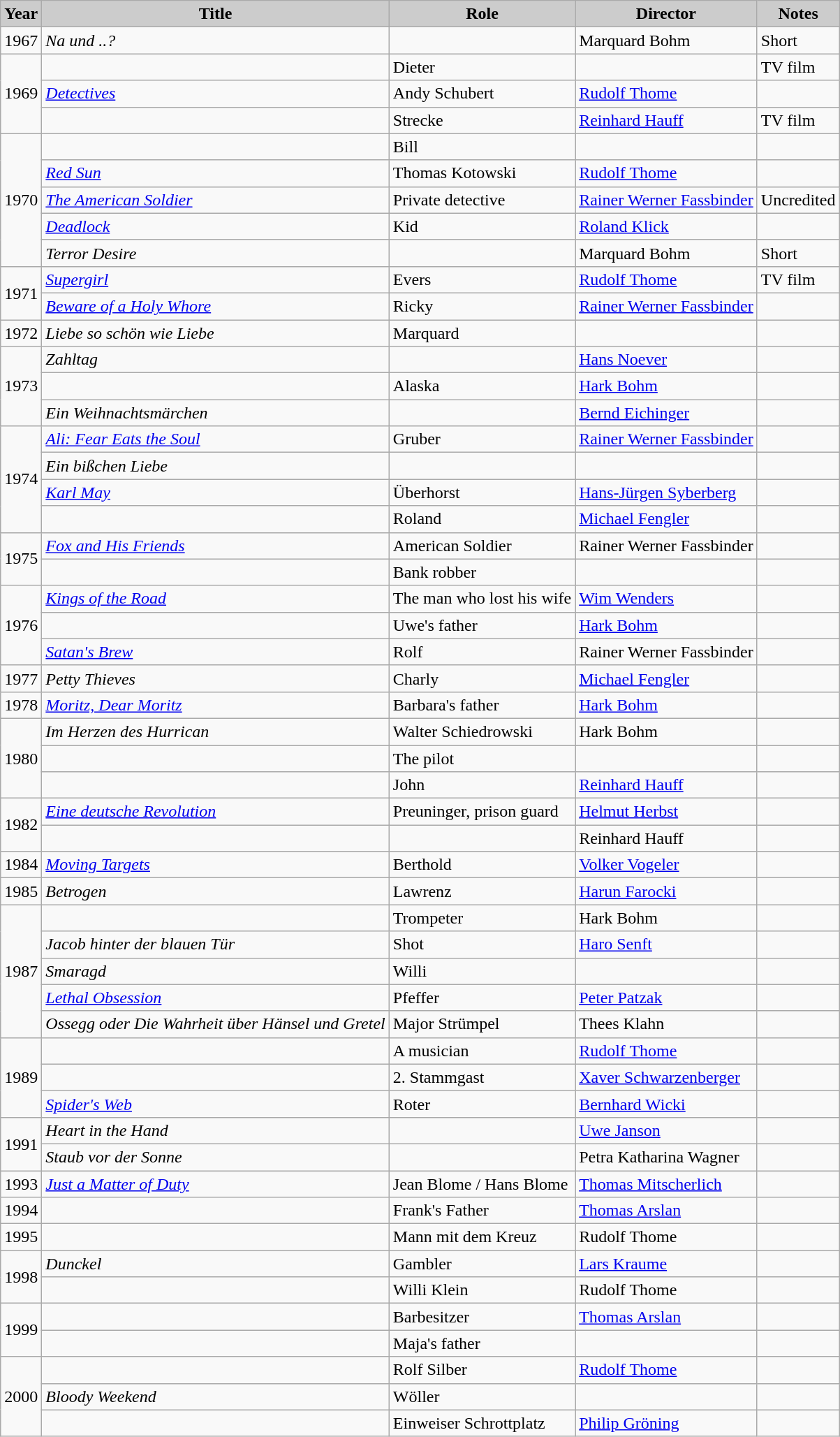<table class="wikitable">
<tr>
<th style="background: #CCCCCC;">Year</th>
<th style="background: #CCCCCC;">Title</th>
<th style="background: #CCCCCC;">Role</th>
<th style="background: #CCCCCC;">Director</th>
<th style="background: #CCCCCC;">Notes</th>
</tr>
<tr>
<td>1967</td>
<td><em>Na und ..?</em></td>
<td></td>
<td>Marquard Bohm</td>
<td>Short</td>
</tr>
<tr>
<td rowspan=3>1969</td>
<td><em></em></td>
<td>Dieter</td>
<td></td>
<td>TV film</td>
</tr>
<tr>
<td><em><a href='#'>Detectives</a></em></td>
<td>Andy Schubert</td>
<td><a href='#'>Rudolf Thome</a></td>
<td></td>
</tr>
<tr>
<td><em></em></td>
<td>Strecke</td>
<td><a href='#'>Reinhard Hauff</a></td>
<td>TV film</td>
</tr>
<tr>
<td rowspan=5>1970</td>
<td><em></em></td>
<td>Bill</td>
<td></td>
<td></td>
</tr>
<tr>
<td><em><a href='#'>Red Sun</a></em></td>
<td>Thomas Kotowski</td>
<td><a href='#'>Rudolf Thome</a></td>
<td></td>
</tr>
<tr>
<td><em><a href='#'>The American Soldier</a></em></td>
<td>Private detective</td>
<td><a href='#'>Rainer Werner Fassbinder</a></td>
<td>Uncredited</td>
</tr>
<tr>
<td><em><a href='#'>Deadlock</a></em></td>
<td>Kid</td>
<td><a href='#'>Roland Klick</a></td>
<td></td>
</tr>
<tr>
<td><em>Terror Desire</em></td>
<td></td>
<td>Marquard Bohm</td>
<td>Short</td>
</tr>
<tr>
<td rowspan=2>1971</td>
<td><em><a href='#'>Supergirl</a></em></td>
<td>Evers</td>
<td><a href='#'>Rudolf Thome</a></td>
<td>TV film</td>
</tr>
<tr>
<td><em><a href='#'>Beware of a Holy Whore</a></em></td>
<td>Ricky</td>
<td><a href='#'>Rainer Werner Fassbinder</a></td>
<td></td>
</tr>
<tr>
<td>1972</td>
<td><em>Liebe so schön wie Liebe</em></td>
<td>Marquard</td>
<td></td>
<td></td>
</tr>
<tr>
<td rowspan=3>1973</td>
<td><em>Zahltag</em></td>
<td></td>
<td><a href='#'>Hans Noever</a></td>
<td></td>
</tr>
<tr>
<td><em></em></td>
<td>Alaska</td>
<td><a href='#'>Hark Bohm</a></td>
<td></td>
</tr>
<tr>
<td><em>Ein Weihnachtsmärchen</em></td>
<td></td>
<td><a href='#'>Bernd Eichinger</a></td>
<td></td>
</tr>
<tr>
<td rowspan=4>1974</td>
<td><em><a href='#'>Ali: Fear Eats the Soul</a></em></td>
<td>Gruber</td>
<td><a href='#'>Rainer Werner Fassbinder</a></td>
<td></td>
</tr>
<tr>
<td><em>Ein bißchen Liebe</em></td>
<td></td>
<td></td>
<td></td>
</tr>
<tr>
<td><em><a href='#'>Karl May</a></em></td>
<td>Überhorst</td>
<td><a href='#'>Hans-Jürgen Syberberg</a></td>
<td></td>
</tr>
<tr>
<td><em></em></td>
<td>Roland</td>
<td><a href='#'>Michael Fengler</a></td>
<td></td>
</tr>
<tr>
<td rowspan=2>1975</td>
<td><em><a href='#'>Fox and His Friends</a></em></td>
<td>American Soldier</td>
<td>Rainer Werner Fassbinder</td>
<td></td>
</tr>
<tr>
<td><em></em></td>
<td>Bank robber</td>
<td></td>
<td></td>
</tr>
<tr>
<td rowspan=3>1976</td>
<td><em><a href='#'>Kings of the Road</a></em></td>
<td>The man who lost his wife</td>
<td><a href='#'>Wim Wenders</a></td>
<td></td>
</tr>
<tr>
<td><em></em></td>
<td>Uwe's father</td>
<td><a href='#'>Hark Bohm</a></td>
<td></td>
</tr>
<tr>
<td><em><a href='#'>Satan's Brew</a></em></td>
<td>Rolf</td>
<td>Rainer Werner Fassbinder</td>
<td></td>
</tr>
<tr>
<td>1977</td>
<td><em>Petty Thieves</em></td>
<td>Charly</td>
<td><a href='#'>Michael Fengler</a></td>
<td></td>
</tr>
<tr>
<td>1978</td>
<td><em><a href='#'>Moritz, Dear Moritz</a></em></td>
<td>Barbara's father</td>
<td><a href='#'>Hark Bohm</a></td>
<td></td>
</tr>
<tr>
<td rowspan=3>1980</td>
<td><em>Im Herzen des Hurrican</em></td>
<td>Walter Schiedrowski</td>
<td>Hark Bohm</td>
<td></td>
</tr>
<tr>
<td><em></em></td>
<td>The pilot</td>
<td></td>
<td></td>
</tr>
<tr>
<td><em></em></td>
<td>John</td>
<td><a href='#'>Reinhard Hauff</a></td>
<td></td>
</tr>
<tr>
<td rowspan=2>1982</td>
<td><em><a href='#'>Eine deutsche Revolution</a></em></td>
<td>Preuninger, prison guard</td>
<td><a href='#'>Helmut Herbst</a></td>
<td></td>
</tr>
<tr>
<td><em></em></td>
<td></td>
<td>Reinhard Hauff</td>
<td></td>
</tr>
<tr>
<td>1984</td>
<td><em><a href='#'>Moving Targets</a></em></td>
<td>Berthold</td>
<td><a href='#'>Volker Vogeler</a></td>
<td></td>
</tr>
<tr>
<td>1985</td>
<td><em>Betrogen</em></td>
<td>Lawrenz</td>
<td><a href='#'>Harun Farocki</a></td>
<td></td>
</tr>
<tr>
<td rowspan=5>1987</td>
<td><em></em></td>
<td>Trompeter</td>
<td>Hark Bohm</td>
<td></td>
</tr>
<tr>
<td><em>Jacob hinter der blauen Tür</em></td>
<td>Shot</td>
<td><a href='#'>Haro Senft</a></td>
<td></td>
</tr>
<tr>
<td><em>Smaragd</em></td>
<td>Willi</td>
<td></td>
<td></td>
</tr>
<tr>
<td><em><a href='#'>Lethal Obsession</a></em></td>
<td>Pfeffer</td>
<td><a href='#'>Peter Patzak</a></td>
<td></td>
</tr>
<tr>
<td><em>Ossegg oder Die Wahrheit über Hänsel und Gretel</em></td>
<td>Major Strümpel</td>
<td>Thees Klahn</td>
<td></td>
</tr>
<tr>
<td rowspan=3>1989</td>
<td><em></em></td>
<td>A musician</td>
<td><a href='#'>Rudolf Thome</a></td>
<td></td>
</tr>
<tr>
<td><em></em></td>
<td>2. Stammgast</td>
<td><a href='#'>Xaver Schwarzenberger</a></td>
<td></td>
</tr>
<tr>
<td><em><a href='#'>Spider's Web</a></em></td>
<td>Roter</td>
<td><a href='#'>Bernhard Wicki</a></td>
<td></td>
</tr>
<tr>
<td rowspan=2>1991</td>
<td><em>Heart in the Hand</em></td>
<td></td>
<td><a href='#'>Uwe Janson</a></td>
<td></td>
</tr>
<tr>
<td><em>Staub vor der Sonne</em></td>
<td></td>
<td>Petra Katharina Wagner</td>
<td></td>
</tr>
<tr>
<td>1993</td>
<td><em><a href='#'>Just a Matter of Duty</a></em></td>
<td>Jean Blome / Hans Blome</td>
<td><a href='#'>Thomas Mitscherlich</a></td>
<td></td>
</tr>
<tr>
<td>1994</td>
<td><em></em></td>
<td>Frank's Father</td>
<td><a href='#'>Thomas Arslan</a></td>
<td></td>
</tr>
<tr>
<td>1995</td>
<td><em></em></td>
<td>Mann mit dem Kreuz</td>
<td>Rudolf Thome</td>
<td></td>
</tr>
<tr>
<td rowspan=2>1998</td>
<td><em>Dunckel</em></td>
<td>Gambler</td>
<td><a href='#'>Lars Kraume</a></td>
<td></td>
</tr>
<tr>
<td><em></em></td>
<td>Willi Klein</td>
<td>Rudolf Thome</td>
<td></td>
</tr>
<tr>
<td rowspan=2>1999</td>
<td><em></em></td>
<td>Barbesitzer</td>
<td><a href='#'>Thomas Arslan</a></td>
<td></td>
</tr>
<tr>
<td><em></em></td>
<td>Maja's father</td>
<td></td>
<td></td>
</tr>
<tr>
<td rowspan=3>2000</td>
<td><em></em></td>
<td>Rolf Silber</td>
<td><a href='#'>Rudolf Thome</a></td>
<td></td>
</tr>
<tr>
<td><em>Bloody Weekend</em></td>
<td>Wöller</td>
<td></td>
<td></td>
</tr>
<tr>
<td><em></em></td>
<td>Einweiser Schrottplatz</td>
<td><a href='#'>Philip Gröning</a></td>
<td></td>
</tr>
</table>
